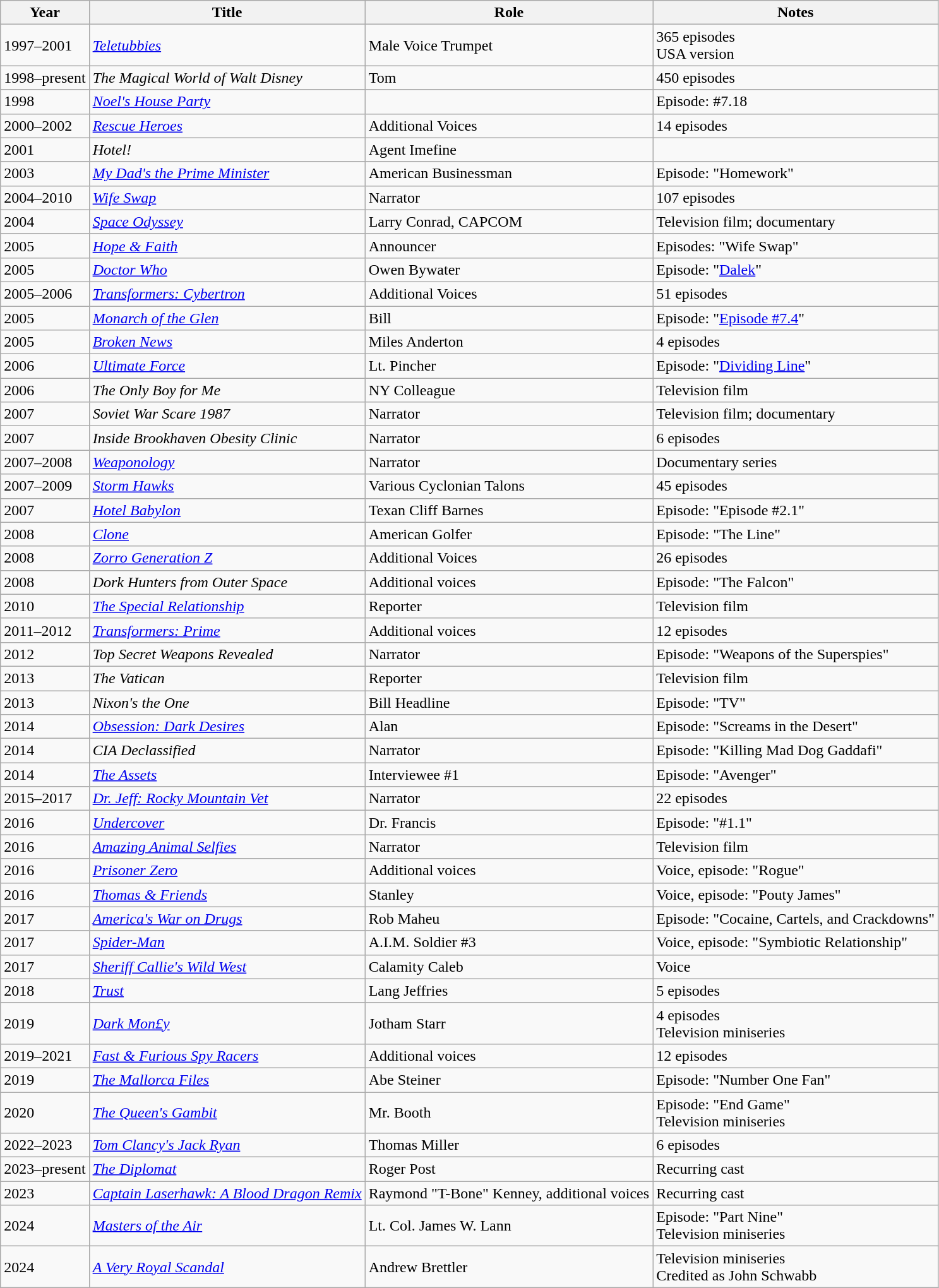<table class="wikitable sortable">
<tr>
<th>Year</th>
<th>Title</th>
<th>Role</th>
<th>Notes</th>
</tr>
<tr>
<td>1997–2001</td>
<td><em><a href='#'>Teletubbies</a></em></td>
<td>Male Voice Trumpet</td>
<td>365 episodes<br>USA version</td>
</tr>
<tr>
<td>1998–present</td>
<td><em>The Magical World of Walt Disney</em></td>
<td>Tom</td>
<td>450 episodes</td>
</tr>
<tr>
<td>1998</td>
<td><em><a href='#'>Noel's House Party</a></em></td>
<td></td>
<td>Episode: #7.18</td>
</tr>
<tr>
<td>2000–2002</td>
<td><em><a href='#'>Rescue Heroes</a></em></td>
<td>Additional Voices</td>
<td>14 episodes</td>
</tr>
<tr>
<td>2001</td>
<td><em>Hotel!</em></td>
<td>Agent Imefine</td>
<td></td>
</tr>
<tr>
<td>2003</td>
<td><em><a href='#'>My Dad's the Prime Minister</a></em></td>
<td>American Businessman</td>
<td>Episode: "Homework"</td>
</tr>
<tr>
<td>2004–2010</td>
<td><em><a href='#'>Wife Swap</a></em></td>
<td>Narrator</td>
<td>107 episodes</td>
</tr>
<tr>
<td>2004</td>
<td><em><a href='#'>Space Odyssey</a></em></td>
<td>Larry Conrad, CAPCOM</td>
<td>Television film; documentary</td>
</tr>
<tr>
<td>2005</td>
<td><em><a href='#'>Hope & Faith</a></em></td>
<td>Announcer</td>
<td>Episodes: "Wife Swap"</td>
</tr>
<tr>
<td>2005</td>
<td><em><a href='#'>Doctor Who</a></em></td>
<td>Owen Bywater</td>
<td>Episode: "<a href='#'>Dalek</a>"</td>
</tr>
<tr>
<td>2005–2006</td>
<td><em><a href='#'>Transformers: Cybertron</a></em></td>
<td>Additional Voices</td>
<td>51 episodes</td>
</tr>
<tr>
<td>2005</td>
<td><em><a href='#'>Monarch of the Glen</a></em></td>
<td>Bill</td>
<td>Episode: "<a href='#'>Episode #7.4</a>"</td>
</tr>
<tr>
<td>2005</td>
<td><em><a href='#'>Broken News</a></em></td>
<td>Miles Anderton</td>
<td>4 episodes</td>
</tr>
<tr>
<td>2006</td>
<td><em><a href='#'>Ultimate Force</a></em></td>
<td>Lt. Pincher</td>
<td>Episode: "<a href='#'>Dividing Line</a>"</td>
</tr>
<tr>
<td>2006</td>
<td><em>The Only Boy for Me</em></td>
<td>NY Colleague</td>
<td>Television film</td>
</tr>
<tr>
<td>2007</td>
<td><em>Soviet War Scare 1987</em></td>
<td>Narrator</td>
<td>Television film; documentary</td>
</tr>
<tr>
<td>2007</td>
<td><em>Inside Brookhaven Obesity Clinic</em></td>
<td>Narrator</td>
<td>6 episodes</td>
</tr>
<tr>
<td>2007–2008</td>
<td><em><a href='#'>Weaponology</a></em></td>
<td>Narrator</td>
<td>Documentary series</td>
</tr>
<tr>
<td>2007–2009</td>
<td><em><a href='#'>Storm Hawks</a></em></td>
<td>Various Cyclonian Talons</td>
<td>45 episodes</td>
</tr>
<tr>
<td>2007</td>
<td><em><a href='#'>Hotel Babylon</a></em></td>
<td>Texan Cliff Barnes</td>
<td>Episode: "Episode #2.1"</td>
</tr>
<tr>
<td>2008</td>
<td><em><a href='#'>Clone</a></em></td>
<td>American Golfer</td>
<td>Episode: "The Line"</td>
</tr>
<tr>
<td>2008</td>
<td><em><a href='#'>Zorro Generation Z</a></em></td>
<td>Additional Voices</td>
<td>26 episodes</td>
</tr>
<tr>
<td>2008</td>
<td><em>Dork Hunters from Outer Space</em></td>
<td>Additional voices</td>
<td>Episode: "The Falcon"</td>
</tr>
<tr>
<td>2010</td>
<td><em><a href='#'>The Special Relationship</a></em></td>
<td>Reporter</td>
<td>Television film</td>
</tr>
<tr>
<td>2011–2012</td>
<td><em><a href='#'>Transformers: Prime</a></em></td>
<td>Additional voices</td>
<td>12 episodes</td>
</tr>
<tr>
<td>2012</td>
<td><em>Top Secret Weapons Revealed</em></td>
<td>Narrator</td>
<td>Episode: "Weapons of the Superspies"</td>
</tr>
<tr>
<td>2013</td>
<td><em>The Vatican</em></td>
<td>Reporter</td>
<td>Television film</td>
</tr>
<tr>
<td>2013</td>
<td><em>Nixon's the One</em></td>
<td>Bill Headline</td>
<td>Episode: "TV"</td>
</tr>
<tr>
<td>2014</td>
<td><em><a href='#'>Obsession: Dark Desires</a></em></td>
<td>Alan</td>
<td>Episode: "Screams in the Desert"</td>
</tr>
<tr>
<td>2014</td>
<td><em>CIA Declassified</em></td>
<td>Narrator</td>
<td>Episode: "Killing Mad Dog Gaddafi"</td>
</tr>
<tr>
<td>2014</td>
<td><em><a href='#'>The Assets</a></em></td>
<td>Interviewee #1</td>
<td>Episode: "Avenger"</td>
</tr>
<tr>
<td>2015–2017</td>
<td><em><a href='#'>Dr. Jeff: Rocky Mountain Vet</a></em></td>
<td>Narrator</td>
<td>22 episodes</td>
</tr>
<tr>
<td>2016</td>
<td><em><a href='#'>Undercover</a></em></td>
<td>Dr. Francis</td>
<td>Episode: "#1.1"</td>
</tr>
<tr>
<td>2016</td>
<td><em><a href='#'>Amazing Animal Selfies</a></em></td>
<td>Narrator</td>
<td>Television film</td>
</tr>
<tr>
<td>2016</td>
<td><em><a href='#'>Prisoner Zero</a></em></td>
<td>Additional voices</td>
<td>Voice, episode: "Rogue"</td>
</tr>
<tr>
<td>2016</td>
<td><em><a href='#'>Thomas & Friends</a></em></td>
<td>Stanley</td>
<td>Voice, episode: "Pouty James"</td>
</tr>
<tr>
<td>2017</td>
<td><em><a href='#'>America's War on Drugs</a></em></td>
<td>Rob Maheu</td>
<td>Episode: "Cocaine, Cartels, and Crackdowns"</td>
</tr>
<tr>
<td>2017</td>
<td><em><a href='#'>Spider-Man</a></em></td>
<td>A.I.M. Soldier #3</td>
<td>Voice, episode: "Symbiotic Relationship"</td>
</tr>
<tr>
<td>2017</td>
<td><em><a href='#'>Sheriff Callie's Wild West</a></em></td>
<td>Calamity Caleb</td>
<td>Voice</td>
</tr>
<tr>
<td>2018</td>
<td><em><a href='#'>Trust</a></em></td>
<td>Lang Jeffries</td>
<td>5 episodes</td>
</tr>
<tr>
<td>2019</td>
<td><em><a href='#'>Dark Mon£y</a></em></td>
<td>Jotham Starr</td>
<td>4 episodes<br>Television miniseries</td>
</tr>
<tr>
<td>2019–2021</td>
<td><em><a href='#'>Fast & Furious Spy Racers</a></em></td>
<td>Additional voices</td>
<td>12 episodes</td>
</tr>
<tr>
<td>2019</td>
<td><em><a href='#'>The Mallorca Files</a></em></td>
<td>Abe Steiner</td>
<td>Episode: "Number One Fan"</td>
</tr>
<tr>
<td>2020</td>
<td><em><a href='#'>The Queen's Gambit</a></em></td>
<td>Mr. Booth</td>
<td>Episode: "End Game"<br>Television miniseries</td>
</tr>
<tr>
<td>2022–2023</td>
<td><em><a href='#'>Tom Clancy's Jack Ryan</a></em></td>
<td>Thomas Miller</td>
<td>6 episodes</td>
</tr>
<tr>
<td>2023–present</td>
<td><em><a href='#'>The Diplomat</a></em></td>
<td>Roger Post</td>
<td>Recurring cast</td>
</tr>
<tr>
<td>2023</td>
<td><em><a href='#'>Captain Laserhawk: A Blood Dragon Remix</a></em></td>
<td>Raymond "T-Bone" Kenney, additional voices</td>
<td>Recurring cast</td>
</tr>
<tr>
<td>2024</td>
<td><em><a href='#'>Masters of the Air</a></em></td>
<td>Lt. Col. James W. Lann</td>
<td>Episode: "Part Nine"<br>Television miniseries</td>
</tr>
<tr>
<td>2024</td>
<td><em><a href='#'>A Very Royal Scandal</a></em></td>
<td>Andrew Brettler</td>
<td>Television miniseries<br>Credited as John Schwabb</td>
</tr>
</table>
